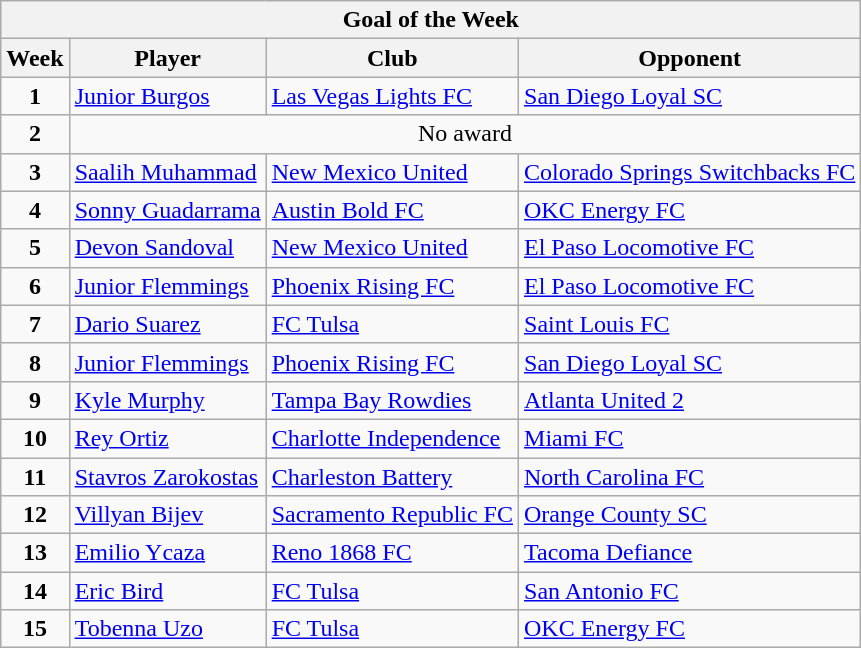<table class="wikitable collapsible collapsed">
<tr>
<th colspan="4">Goal of the Week</th>
</tr>
<tr>
<th>Week</th>
<th>Player</th>
<th>Club</th>
<th>Opponent</th>
</tr>
<tr>
<td style="text-align: center;"><strong>1</strong></td>
<td> <a href='#'>Junior Burgos</a></td>
<td><a href='#'>Las Vegas Lights FC</a></td>
<td><a href='#'>San Diego Loyal SC</a></td>
</tr>
<tr>
<td style="text-align: center;"><strong>2</strong></td>
<td colspan="4" align=center>No award</td>
</tr>
<tr>
<td style="text-align: center;"><strong>3</strong></td>
<td> <a href='#'>Saalih Muhammad</a></td>
<td><a href='#'>New Mexico United</a></td>
<td><a href='#'>Colorado Springs Switchbacks FC</a></td>
</tr>
<tr>
<td style="text-align: center;"><strong>4</strong></td>
<td> <a href='#'>Sonny Guadarrama</a></td>
<td><a href='#'>Austin Bold FC</a></td>
<td><a href='#'>OKC Energy FC</a></td>
</tr>
<tr>
<td style="text-align: center;"><strong>5</strong></td>
<td> <a href='#'>Devon Sandoval</a></td>
<td><a href='#'>New Mexico United</a></td>
<td><a href='#'>El Paso Locomotive FC</a></td>
</tr>
<tr>
<td style="text-align: center;"><strong>6</strong></td>
<td> <a href='#'>Junior Flemmings</a></td>
<td><a href='#'>Phoenix Rising FC</a></td>
<td><a href='#'>El Paso Locomotive FC</a></td>
</tr>
<tr>
<td style="text-align: center;"><strong>7</strong></td>
<td> <a href='#'>Dario Suarez</a></td>
<td><a href='#'>FC Tulsa</a></td>
<td><a href='#'>Saint Louis FC</a></td>
</tr>
<tr>
<td style="text-align: center;"><strong>8</strong></td>
<td> <a href='#'>Junior Flemmings</a></td>
<td><a href='#'>Phoenix Rising FC</a></td>
<td><a href='#'>San Diego Loyal SC</a></td>
</tr>
<tr>
<td style="text-align: center;"><strong>9</strong></td>
<td> <a href='#'>Kyle Murphy</a></td>
<td><a href='#'>Tampa Bay Rowdies</a></td>
<td><a href='#'>Atlanta United 2</a></td>
</tr>
<tr>
<td style="text-align: center;"><strong>10</strong></td>
<td> <a href='#'>Rey Ortiz</a></td>
<td><a href='#'>Charlotte Independence</a></td>
<td><a href='#'>Miami FC</a></td>
</tr>
<tr>
<td style="text-align: center;"><strong>11</strong></td>
<td> <a href='#'>Stavros Zarokostas</a></td>
<td><a href='#'>Charleston Battery</a></td>
<td><a href='#'>North Carolina FC</a></td>
</tr>
<tr>
<td style="text-align: center;"><strong>12</strong></td>
<td> <a href='#'>Villyan Bijev</a></td>
<td><a href='#'>Sacramento Republic FC</a></td>
<td><a href='#'>Orange County SC</a></td>
</tr>
<tr>
<td style="text-align: center;"><strong>13</strong></td>
<td> <a href='#'>Emilio Ycaza</a></td>
<td><a href='#'>Reno 1868 FC</a></td>
<td><a href='#'>Tacoma Defiance</a></td>
</tr>
<tr>
<td style="text-align: center;"><strong>14</strong></td>
<td> <a href='#'>Eric Bird</a></td>
<td><a href='#'>FC Tulsa</a></td>
<td><a href='#'>San Antonio FC</a></td>
</tr>
<tr>
<td style="text-align: center;"><strong>15</strong></td>
<td> <a href='#'>Tobenna Uzo</a></td>
<td><a href='#'>FC Tulsa</a></td>
<td><a href='#'>OKC Energy FC</a></td>
</tr>
</table>
